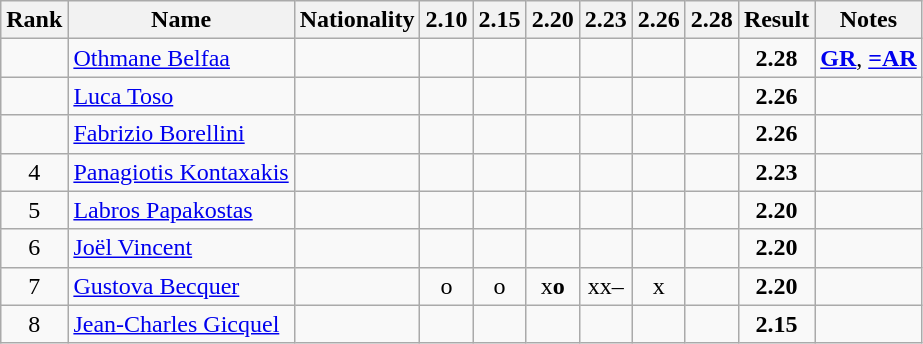<table class="wikitable sortable" style="text-align:center">
<tr>
<th>Rank</th>
<th>Name</th>
<th>Nationality</th>
<th>2.10</th>
<th>2.15</th>
<th>2.20</th>
<th>2.23</th>
<th>2.26</th>
<th>2.28</th>
<th>Result</th>
<th>Notes</th>
</tr>
<tr>
<td></td>
<td align=left><a href='#'>Othmane Belfaa</a></td>
<td align=left></td>
<td></td>
<td></td>
<td></td>
<td></td>
<td></td>
<td></td>
<td><strong>2.28</strong></td>
<td><strong><a href='#'>GR</a></strong>, <strong><a href='#'>=AR</a></strong></td>
</tr>
<tr>
<td></td>
<td align=left><a href='#'>Luca Toso</a></td>
<td align=left></td>
<td></td>
<td></td>
<td></td>
<td></td>
<td></td>
<td></td>
<td><strong>2.26</strong></td>
<td></td>
</tr>
<tr>
<td></td>
<td align=left><a href='#'>Fabrizio Borellini</a></td>
<td align=left></td>
<td></td>
<td></td>
<td></td>
<td></td>
<td></td>
<td></td>
<td><strong>2.26</strong></td>
<td></td>
</tr>
<tr>
<td>4</td>
<td align=left><a href='#'>Panagiotis Kontaxakis</a></td>
<td align=left></td>
<td></td>
<td></td>
<td></td>
<td></td>
<td></td>
<td></td>
<td><strong>2.23</strong></td>
<td></td>
</tr>
<tr>
<td>5</td>
<td align=left><a href='#'>Labros Papakostas</a></td>
<td align=left></td>
<td></td>
<td></td>
<td></td>
<td></td>
<td></td>
<td></td>
<td><strong>2.20</strong></td>
<td></td>
</tr>
<tr>
<td>6</td>
<td align=left><a href='#'>Joël Vincent</a></td>
<td align=left></td>
<td></td>
<td></td>
<td></td>
<td></td>
<td></td>
<td></td>
<td><strong>2.20</strong></td>
<td></td>
</tr>
<tr>
<td>7</td>
<td align=left><a href='#'>Gustova Becquer</a></td>
<td align=left></td>
<td>o</td>
<td>o</td>
<td>x<strong>o</strong></td>
<td>xx–</td>
<td>x</td>
<td></td>
<td><strong>2.20</strong></td>
<td></td>
</tr>
<tr>
<td>8</td>
<td align=left><a href='#'>Jean-Charles Gicquel</a></td>
<td align=left></td>
<td></td>
<td></td>
<td></td>
<td></td>
<td></td>
<td></td>
<td><strong>2.15</strong></td>
<td></td>
</tr>
</table>
